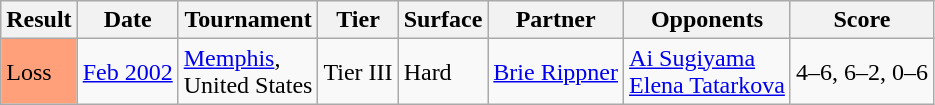<table class="wikitable">
<tr>
<th>Result</th>
<th>Date</th>
<th>Tournament</th>
<th>Tier</th>
<th>Surface</th>
<th>Partner</th>
<th>Opponents</th>
<th class="unsortable">Score</th>
</tr>
<tr>
<td style="background:#FFA07A;">Loss</td>
<td><a href='#'>Feb 2002</a></td>
<td><a href='#'>Memphis</a>,<br>United States</td>
<td>Tier III</td>
<td>Hard</td>
<td> <a href='#'>Brie Rippner</a></td>
<td> <a href='#'>Ai Sugiyama</a> <br>  <a href='#'>Elena Tatarkova</a></td>
<td>4–6, 6–2, 0–6</td>
</tr>
</table>
